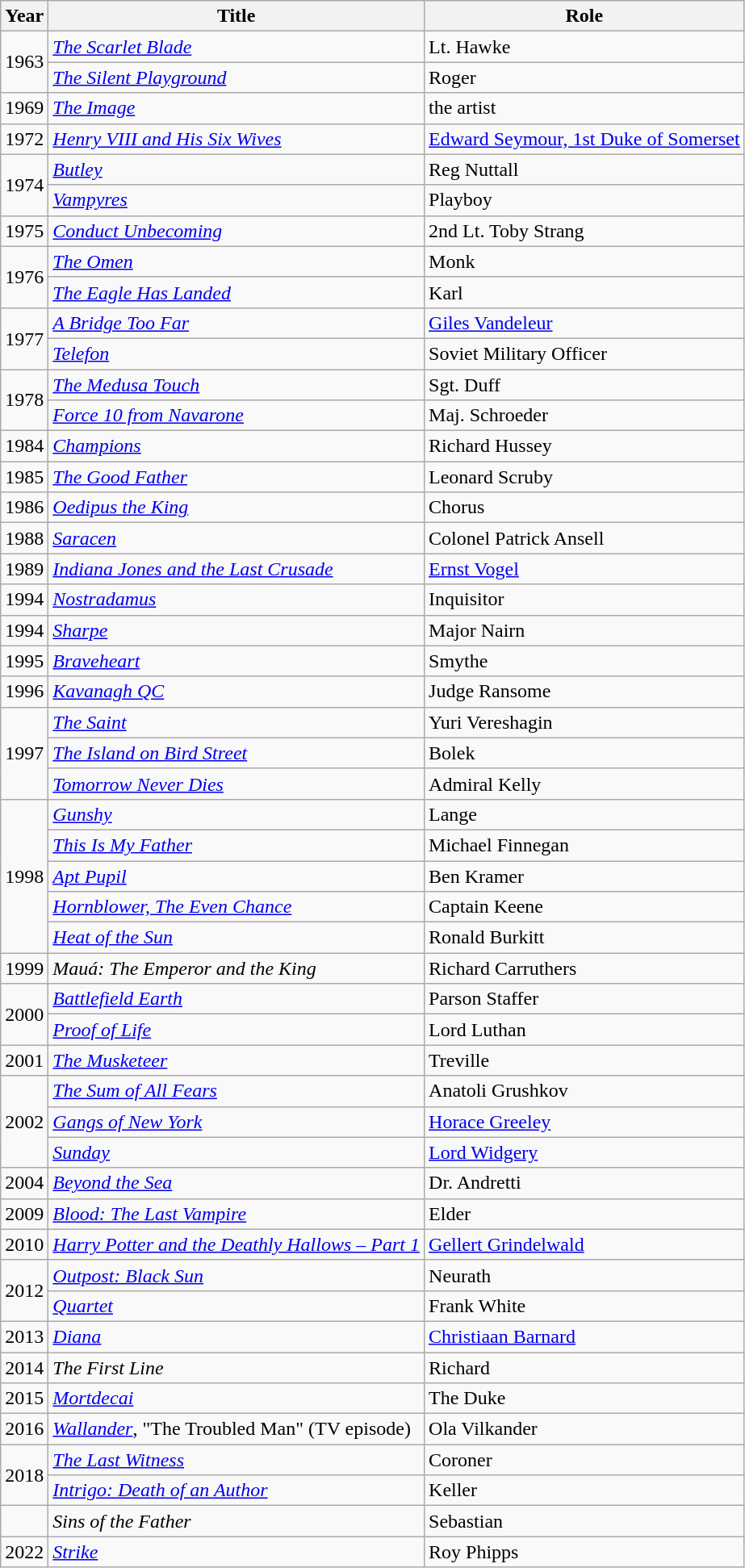<table class="wikitable sortable">
<tr>
<th>Year</th>
<th>Title</th>
<th>Role</th>
</tr>
<tr>
<td rowspan=2>1963</td>
<td><em><a href='#'>The Scarlet Blade</a></em></td>
<td>Lt. Hawke</td>
</tr>
<tr>
<td><em><a href='#'>The Silent Playground</a></em></td>
<td>Roger</td>
</tr>
<tr>
<td>1969</td>
<td><em><a href='#'>The Image</a></em></td>
<td>the artist</td>
</tr>
<tr>
<td>1972</td>
<td><em><a href='#'>Henry VIII and His Six Wives</a></em></td>
<td><a href='#'>Edward Seymour, 1st Duke of Somerset</a></td>
</tr>
<tr>
<td rowspan=2>1974</td>
<td><em><a href='#'>Butley</a></em></td>
<td>Reg Nuttall</td>
</tr>
<tr>
<td><em><a href='#'>Vampyres</a></em></td>
<td>Playboy</td>
</tr>
<tr>
<td>1975</td>
<td><em><a href='#'>Conduct Unbecoming</a></em></td>
<td>2nd Lt. Toby Strang</td>
</tr>
<tr>
<td rowspan=2>1976</td>
<td><em><a href='#'>The Omen</a></em></td>
<td>Monk</td>
</tr>
<tr>
<td><em><a href='#'>The Eagle Has Landed</a></em></td>
<td>Karl</td>
</tr>
<tr>
<td rowspan=2>1977</td>
<td><em><a href='#'>A Bridge Too Far</a></em></td>
<td><a href='#'>Giles Vandeleur</a></td>
</tr>
<tr>
<td><em><a href='#'>Telefon</a></em></td>
<td>Soviet Military Officer</td>
</tr>
<tr>
<td rowspan=2>1978</td>
<td><em><a href='#'>The Medusa Touch</a></em></td>
<td>Sgt. Duff</td>
</tr>
<tr>
<td><em><a href='#'>Force 10 from Navarone</a></em></td>
<td>Maj. Schroeder</td>
</tr>
<tr>
<td>1984</td>
<td><em><a href='#'>Champions</a></em></td>
<td>Richard Hussey</td>
</tr>
<tr>
<td>1985</td>
<td><em><a href='#'>The Good Father</a></em></td>
<td>Leonard Scruby</td>
</tr>
<tr>
<td>1986</td>
<td><em><a href='#'>Oedipus the King</a></em></td>
<td>Chorus</td>
</tr>
<tr>
<td>1988</td>
<td><em><a href='#'>Saracen</a></em></td>
<td>Colonel Patrick Ansell</td>
</tr>
<tr>
<td>1989</td>
<td><em><a href='#'>Indiana Jones and the Last Crusade</a></em></td>
<td><a href='#'>Ernst Vogel</a></td>
</tr>
<tr>
<td>1994</td>
<td><em><a href='#'>Nostradamus</a></em></td>
<td>Inquisitor</td>
</tr>
<tr>
<td>1994</td>
<td><em><a href='#'>Sharpe</a></em></td>
<td>Major Nairn</td>
</tr>
<tr>
<td>1995</td>
<td><em><a href='#'>Braveheart</a></em></td>
<td>Smythe</td>
</tr>
<tr>
<td>1996</td>
<td><em><a href='#'>Kavanagh QC</a></em></td>
<td>Judge Ransome</td>
</tr>
<tr>
<td rowspan=3>1997</td>
<td><em><a href='#'>The Saint</a></em></td>
<td>Yuri Vereshagin</td>
</tr>
<tr>
<td><em><a href='#'>The Island on Bird Street</a></em></td>
<td>Bolek</td>
</tr>
<tr>
<td><em><a href='#'>Tomorrow Never Dies</a></em></td>
<td>Admiral Kelly</td>
</tr>
<tr>
<td rowspan=5>1998</td>
<td><em><a href='#'>Gunshy</a></em></td>
<td>Lange</td>
</tr>
<tr>
<td><em><a href='#'>This Is My Father</a></em></td>
<td>Michael Finnegan</td>
</tr>
<tr>
<td><em><a href='#'>Apt Pupil</a></em></td>
<td>Ben Kramer</td>
</tr>
<tr>
<td><em><a href='#'>Hornblower, The Even Chance</a></em></td>
<td>Captain Keene</td>
</tr>
<tr>
<td><em><a href='#'>Heat of the Sun</a></em></td>
<td>Ronald Burkitt</td>
</tr>
<tr>
<td>1999</td>
<td><em>Mauá: The Emperor and the King</em></td>
<td>Richard Carruthers</td>
</tr>
<tr>
<td rowspan=2>2000</td>
<td><em><a href='#'>Battlefield Earth</a></em></td>
<td>Parson Staffer</td>
</tr>
<tr>
<td><em><a href='#'>Proof of Life</a></em></td>
<td>Lord Luthan</td>
</tr>
<tr>
<td>2001</td>
<td><em><a href='#'>The Musketeer</a></em></td>
<td>Treville</td>
</tr>
<tr>
<td rowspan=3>2002</td>
<td><em><a href='#'>The Sum of All Fears</a></em></td>
<td>Anatoli Grushkov</td>
</tr>
<tr>
<td><em><a href='#'>Gangs of New York</a></em></td>
<td><a href='#'>Horace Greeley</a></td>
</tr>
<tr>
<td><em><a href='#'>Sunday</a></em></td>
<td><a href='#'>Lord Widgery</a></td>
</tr>
<tr>
<td>2004</td>
<td><em><a href='#'>Beyond the Sea</a></em></td>
<td>Dr. Andretti</td>
</tr>
<tr>
<td>2009</td>
<td><em><a href='#'>Blood: The Last Vampire</a></em></td>
<td>Elder</td>
</tr>
<tr>
<td>2010</td>
<td><em><a href='#'>Harry Potter and the Deathly Hallows – Part 1</a></em></td>
<td><a href='#'>Gellert Grindelwald</a></td>
</tr>
<tr>
<td rowspan=2>2012</td>
<td><em><a href='#'>Outpost: Black Sun</a></em></td>
<td>Neurath</td>
</tr>
<tr>
<td><em><a href='#'>Quartet</a></em></td>
<td>Frank White</td>
</tr>
<tr>
<td>2013</td>
<td><em><a href='#'>Diana</a></em></td>
<td><a href='#'>Christiaan Barnard</a></td>
</tr>
<tr>
<td>2014</td>
<td><em>The First Line</em></td>
<td>Richard</td>
</tr>
<tr>
<td>2015</td>
<td><em><a href='#'>Mortdecai</a></em></td>
<td>The Duke</td>
</tr>
<tr>
<td>2016</td>
<td><em><a href='#'>Wallander</a></em>, "The Troubled Man" (TV episode)</td>
<td>Ola Vilkander</td>
</tr>
<tr>
<td rowspan=2>2018</td>
<td><em><a href='#'>The Last Witness</a></em></td>
<td>Coroner</td>
</tr>
<tr>
<td><em><a href='#'>Intrigo: Death of an Author</a></em></td>
<td>Keller</td>
</tr>
<tr>
<td></td>
<td><em>Sins of the Father</em></td>
<td>Sebastian</td>
</tr>
<tr>
<td>2022</td>
<td><em><a href='#'>Strike</a></em></td>
<td>Roy Phipps</td>
</tr>
</table>
